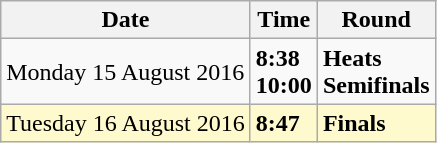<table class="wikitable">
<tr>
<th>Date</th>
<th>Time</th>
<th>Round</th>
</tr>
<tr>
<td>Monday 15 August 2016</td>
<td><strong>8:38<br>10:00</strong></td>
<td><strong>Heats<br>Semifinals</strong></td>
</tr>
<tr>
<td style=background:lemonchiffon>Tuesday 16 August 2016</td>
<td style=background:lemonchiffon><strong>8:47</strong></td>
<td style=background:lemonchiffon><strong>Finals</strong></td>
</tr>
</table>
